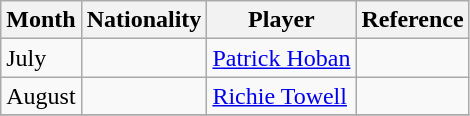<table class="wikitable sortable">
<tr>
<th>Month</th>
<th>Nationality</th>
<th>Player</th>
<th>Reference</th>
</tr>
<tr>
<td>July</td>
<td></td>
<td><a href='#'>Patrick Hoban</a></td>
<td align=center></td>
</tr>
<tr>
<td>August</td>
<td></td>
<td><a href='#'>Richie Towell</a></td>
<td align=center></td>
</tr>
<tr>
</tr>
</table>
